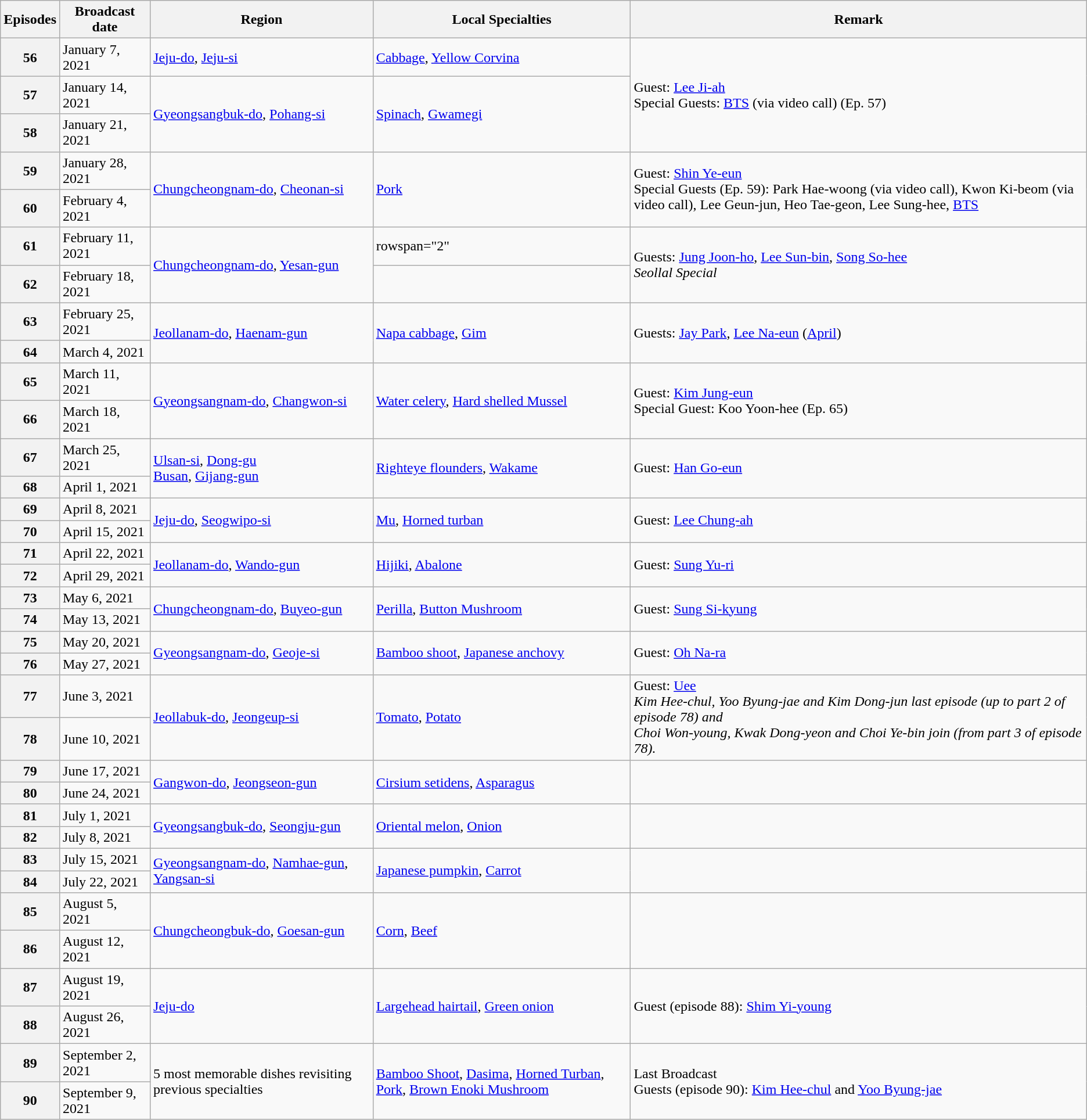<table class="wikitable">
<tr>
<th>Episodes</th>
<th>Broadcast date</th>
<th>Region</th>
<th>Local Specialties</th>
<th>Remark</th>
</tr>
<tr>
<th>56</th>
<td>January 7, 2021</td>
<td><a href='#'>Jeju-do</a>, <a href='#'>Jeju-si</a></td>
<td><a href='#'>Cabbage</a>, <a href='#'>Yellow Corvina</a></td>
<td rowspan="3">Guest: <a href='#'>Lee Ji-ah</a><br>Special Guests: <a href='#'>BTS</a> (via video call) (Ep. 57)</td>
</tr>
<tr>
<th>57</th>
<td>January 14, 2021</td>
<td rowspan="2"><a href='#'>Gyeongsangbuk-do</a>, <a href='#'>Pohang-si</a></td>
<td rowspan="2"><a href='#'>Spinach</a>, <a href='#'>Gwamegi</a></td>
</tr>
<tr>
<th>58</th>
<td>January 21, 2021</td>
</tr>
<tr>
<th>59</th>
<td>January 28, 2021</td>
<td rowspan="2"><a href='#'>Chungcheongnam-do</a>, <a href='#'>Cheonan-si</a></td>
<td rowspan="2"><a href='#'>Pork</a></td>
<td rowspan="2">Guest: <a href='#'>Shin Ye-eun</a><br>Special Guests (Ep. 59): Park Hae-woong (via video call), Kwon Ki-beom (via video call), Lee Geun-jun, Heo Tae-geon, Lee Sung-hee, <a href='#'>BTS</a></td>
</tr>
<tr>
<th>60</th>
<td>February 4, 2021</td>
</tr>
<tr>
<th>61</th>
<td>February 11, 2021</td>
<td rowspan="2"><a href='#'>Chungcheongnam-do</a>, <a href='#'>Yesan-gun</a></td>
<td>rowspan="2" </td>
<td rowspan="2">Guests: <a href='#'>Jung Joon-ho</a>, <a href='#'>Lee Sun-bin</a>, <a href='#'>Song So-hee</a><br><em>Seollal Special</em></td>
</tr>
<tr>
<th>62</th>
<td>February 18, 2021</td>
</tr>
<tr>
<th>63</th>
<td>February 25, 2021</td>
<td rowspan="2"><a href='#'>Jeollanam-do</a>, <a href='#'>Haenam-gun</a></td>
<td rowspan="2"><a href='#'>Napa cabbage</a>, <a href='#'>Gim</a></td>
<td rowspan="2">Guests: <a href='#'>Jay Park</a>, <a href='#'>Lee Na-eun</a> (<a href='#'>April</a>)</td>
</tr>
<tr>
<th>64</th>
<td>March 4, 2021</td>
</tr>
<tr>
<th>65</th>
<td>March 11, 2021</td>
<td rowspan="2"><a href='#'>Gyeongsangnam-do</a>, <a href='#'>Changwon-si</a></td>
<td rowspan="2"><a href='#'>Water celery</a>, <a href='#'>Hard shelled Mussel</a></td>
<td rowspan="2">Guest: <a href='#'>Kim Jung-eun</a><br>Special Guest: Koo Yoon-hee (Ep. 65)</td>
</tr>
<tr>
<th>66</th>
<td>March 18, 2021</td>
</tr>
<tr>
<th>67</th>
<td>March 25, 2021</td>
<td rowspan="2"><a href='#'>Ulsan-si</a>, <a href='#'>Dong-gu</a><br><a href='#'>Busan</a>, <a href='#'>Gijang-gun</a></td>
<td rowspan="2"><a href='#'>Righteye flounders</a>, <a href='#'>Wakame</a></td>
<td rowspan="2">Guest: <a href='#'>Han Go-eun</a></td>
</tr>
<tr>
<th>68</th>
<td>April 1, 2021</td>
</tr>
<tr>
<th>69</th>
<td>April 8, 2021</td>
<td rowspan="2"><a href='#'>Jeju-do</a>, <a href='#'>Seogwipo-si</a></td>
<td rowspan="2"><a href='#'>Mu</a>, <a href='#'>Horned turban</a></td>
<td rowspan="2">Guest: <a href='#'>Lee Chung-ah</a></td>
</tr>
<tr>
<th>70</th>
<td>April 15, 2021</td>
</tr>
<tr>
<th>71</th>
<td>April 22, 2021</td>
<td rowspan="2"><a href='#'>Jeollanam-do</a>, <a href='#'>Wando-gun</a></td>
<td rowspan="2"><a href='#'>Hijiki</a>, <a href='#'>Abalone</a></td>
<td rowspan="2">Guest: <a href='#'>Sung Yu-ri</a></td>
</tr>
<tr>
<th>72</th>
<td>April 29, 2021</td>
</tr>
<tr>
<th>73</th>
<td>May 6, 2021</td>
<td rowspan="2"><a href='#'>Chungcheongnam-do</a>, <a href='#'>Buyeo-gun</a></td>
<td rowspan="2"><a href='#'>Perilla</a>, <a href='#'>Button Mushroom</a></td>
<td rowspan="2">Guest: <a href='#'>Sung Si-kyung</a></td>
</tr>
<tr>
<th>74</th>
<td>May 13, 2021</td>
</tr>
<tr>
<th>75</th>
<td>May 20, 2021</td>
<td rowspan="2"><a href='#'>Gyeongsangnam-do</a>, <a href='#'>Geoje-si</a></td>
<td rowspan="2"><a href='#'>Bamboo shoot</a>, <a href='#'>Japanese anchovy</a></td>
<td rowspan="2">Guest: <a href='#'>Oh Na-ra</a></td>
</tr>
<tr>
<th>76</th>
<td>May 27, 2021</td>
</tr>
<tr>
<th>77</th>
<td>June 3, 2021</td>
<td rowspan="2"><a href='#'>Jeollabuk-do</a>, <a href='#'>Jeongeup-si</a></td>
<td rowspan="2"><a href='#'>Tomato</a>, <a href='#'>Potato</a></td>
<td rowspan="2">Guest: <a href='#'>Uee</a> <br><em>Kim Hee-chul, Yoo Byung-jae and Kim Dong-jun last episode (up to part 2 of episode 78) and</em><br><em>Choi Won-young, Kwak Dong-yeon and Choi Ye-bin join (from part 3 of episode 78).</em></td>
</tr>
<tr>
<th>78</th>
<td>June 10, 2021</td>
</tr>
<tr>
<th>79</th>
<td>June 17, 2021</td>
<td rowspan="2"><a href='#'>Gangwon-do</a>, <a href='#'>Jeongseon-gun</a></td>
<td rowspan="2"><a href='#'>Cirsium setidens</a>, <a href='#'>Asparagus</a></td>
<td rowspan="2"></td>
</tr>
<tr>
<th>80</th>
<td>June 24, 2021</td>
</tr>
<tr>
<th>81</th>
<td>July 1, 2021</td>
<td rowspan="2"><a href='#'>Gyeongsangbuk-do</a>, <a href='#'>Seongju-gun</a></td>
<td rowspan="2"><a href='#'>Oriental melon</a>, <a href='#'>Onion</a></td>
<td rowspan="2"></td>
</tr>
<tr>
<th>82</th>
<td>July 8, 2021</td>
</tr>
<tr>
<th>83</th>
<td>July 15, 2021</td>
<td rowspan="2"><a href='#'>Gyeongsangnam-do</a>, <a href='#'>Namhae-gun</a>, <a href='#'>Yangsan-si</a></td>
<td rowspan="2"><a href='#'>Japanese pumpkin</a>, <a href='#'>Carrot</a></td>
<td rowspan="2"></td>
</tr>
<tr>
<th>84</th>
<td>July 22, 2021</td>
</tr>
<tr>
<th>85</th>
<td>August 5, 2021</td>
<td rowspan="2"><a href='#'>Chungcheongbuk-do</a>, <a href='#'>Goesan-gun</a></td>
<td rowspan="2"><a href='#'>Corn</a>, <a href='#'>Beef</a></td>
<td rowspan="2"></td>
</tr>
<tr>
<th>86</th>
<td>August 12, 2021</td>
</tr>
<tr>
<th>87</th>
<td>August 19, 2021</td>
<td rowspan="2"><a href='#'>Jeju-do</a></td>
<td rowspan="2"><a href='#'>Largehead hairtail</a>, <a href='#'>Green onion</a></td>
<td rowspan="2">Guest (episode 88): <a href='#'>Shim Yi-young</a></td>
</tr>
<tr>
<th>88</th>
<td>August 26, 2021</td>
</tr>
<tr>
<th>89</th>
<td>September 2, 2021</td>
<td rowspan="2">5 most memorable dishes revisiting previous specialties</td>
<td rowspan="2"><a href='#'>Bamboo Shoot</a>, <a href='#'>Dasima</a>, <a href='#'>Horned Turban</a>, <a href='#'>Pork</a>, <a href='#'>Brown Enoki Mushroom</a></td>
<td rowspan="2">Last Broadcast<br>Guests (episode 90): <a href='#'>Kim Hee-chul</a> and <a href='#'>Yoo Byung-jae</a></td>
</tr>
<tr>
<th>90</th>
<td>September 9, 2021</td>
</tr>
</table>
